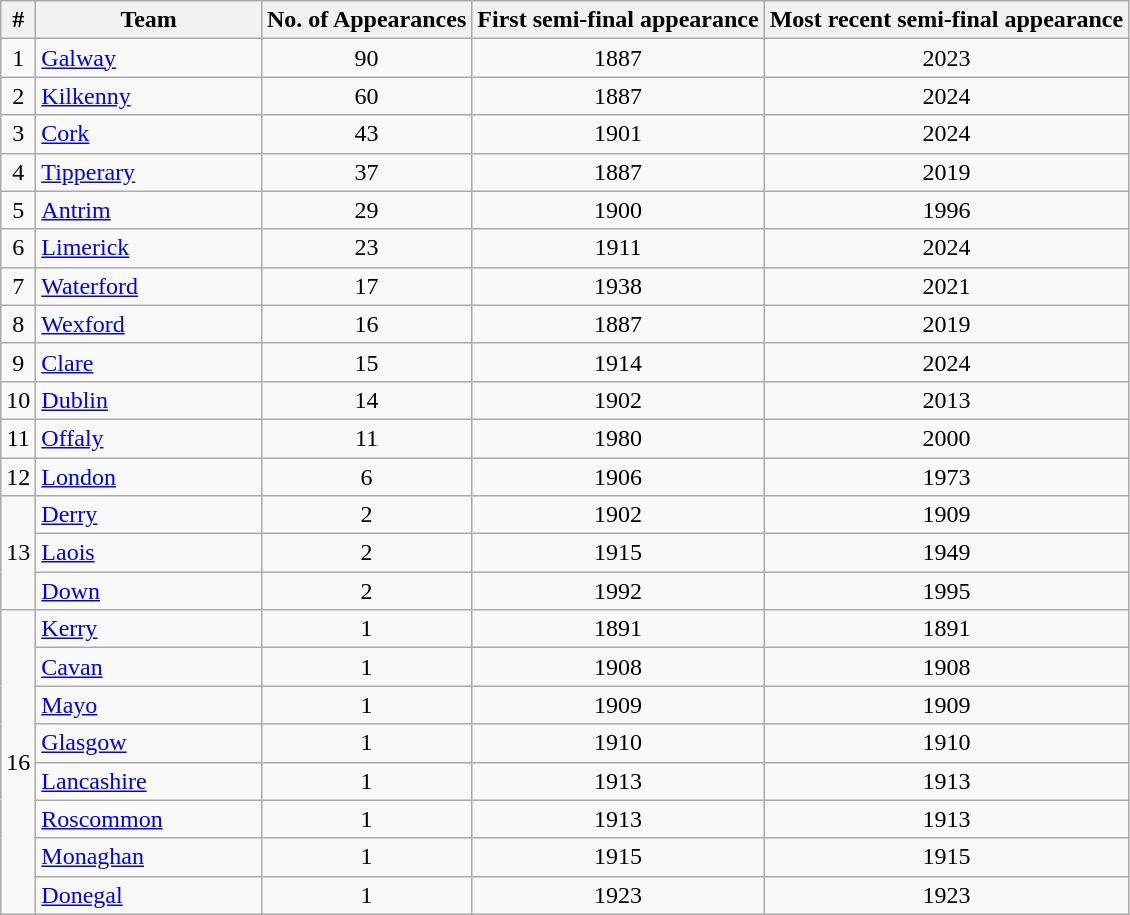<table class="wikitable sortable" style="text-align:center">
<tr>
<th>#</th>
<th width="20%">Team</th>
<th>No. of Appearances</th>
<th>First semi-final appearance</th>
<th>Most recent semi-final appearance</th>
</tr>
<tr>
<td>1</td>
<td style="text-align:left;"> <a href='#'>Galway</a></td>
<td align=center>90</td>
<td>1887</td>
<td align="center">2023</td>
</tr>
<tr>
<td>2</td>
<td style="text-align:left;"> <a href='#'>Kilkenny</a></td>
<td align=center>60</td>
<td>1887</td>
<td align="center">2024</td>
</tr>
<tr>
<td>3</td>
<td style="text-align:left;"> <a href='#'>Cork</a></td>
<td align=center>43</td>
<td>1901</td>
<td align="center">2024</td>
</tr>
<tr>
<td>4</td>
<td style="text-align:left;"> <a href='#'>Tipperary</a></td>
<td align=center>37</td>
<td>1887</td>
<td align="center">2019</td>
</tr>
<tr>
<td>5</td>
<td style="text-align:left;"> <a href='#'>Antrim</a></td>
<td align=center>29</td>
<td>1900</td>
<td align="center">1996</td>
</tr>
<tr>
<td>6</td>
<td style="text-align:left;"> <a href='#'>Limerick</a></td>
<td align=center>23</td>
<td>1911</td>
<td align="center">2024</td>
</tr>
<tr>
<td>7</td>
<td style="text-align:left;"> <a href='#'>Waterford</a></td>
<td align=center>17</td>
<td>1938</td>
<td align="center">2021</td>
</tr>
<tr>
<td>8</td>
<td style="text-align:left;"> <a href='#'>Wexford</a></td>
<td align=center>16</td>
<td>1887</td>
<td align="center">2019</td>
</tr>
<tr>
<td>9</td>
<td style="text-align:left;"> <a href='#'>Clare</a></td>
<td align=center>15</td>
<td>1914</td>
<td align="center">2024</td>
</tr>
<tr>
<td>10</td>
<td style="text-align:left;"> <a href='#'>Dublin</a></td>
<td align=center>14</td>
<td>1902</td>
<td align="center">2013</td>
</tr>
<tr>
<td>11</td>
<td style="text-align:left;"> <a href='#'>Offaly</a></td>
<td align=center>11</td>
<td>1980</td>
<td align="center">2000</td>
</tr>
<tr>
<td>12</td>
<td style="text-align:left;"> <a href='#'>London</a></td>
<td align=center>6</td>
<td>1906</td>
<td align="center">1973</td>
</tr>
<tr>
<td rowspan="3">13</td>
<td style="text-align:left;"> <a href='#'>Derry</a></td>
<td align=center>2</td>
<td>1902</td>
<td align="center">1909</td>
</tr>
<tr>
<td style="text-align:left;"> <a href='#'>Laois</a></td>
<td align=center>2</td>
<td>1915</td>
<td align="center">1949</td>
</tr>
<tr>
<td style="text-align:left;"> <a href='#'>Down</a></td>
<td align=center>2</td>
<td>1992</td>
<td align="center">1995</td>
</tr>
<tr>
<td rowspan="8">16</td>
<td style="text-align:left;"> <a href='#'>Kerry</a></td>
<td align="center">1</td>
<td>1891</td>
<td align="center">1891</td>
</tr>
<tr>
<td style="text-align:left;"> <a href='#'>Cavan</a></td>
<td align="center">1</td>
<td>1908</td>
<td align="center">1908</td>
</tr>
<tr>
<td style="text-align:left;"> <a href='#'>Mayo</a></td>
<td align="center">1</td>
<td>1909</td>
<td align="center">1909</td>
</tr>
<tr>
<td style="text-align:left;"> <a href='#'>Glasgow</a></td>
<td align="center">1</td>
<td>1910</td>
<td align="center">1910</td>
</tr>
<tr>
<td style="text-align:left;"> <a href='#'>Lancashire</a></td>
<td align="center">1</td>
<td>1913</td>
<td align="center">1913</td>
</tr>
<tr>
<td style="text-align:left;"> <a href='#'>Roscommon</a></td>
<td align="center">1</td>
<td>1913</td>
<td align="center">1913</td>
</tr>
<tr>
<td style="text-align:left;"> <a href='#'>Monaghan</a></td>
<td align="center">1</td>
<td>1915</td>
<td align="center">1915</td>
</tr>
<tr>
<td style="text-align:left;"> <a href='#'>Donegal</a></td>
<td align="center">1</td>
<td>1923</td>
<td align="center">1923</td>
</tr>
</table>
